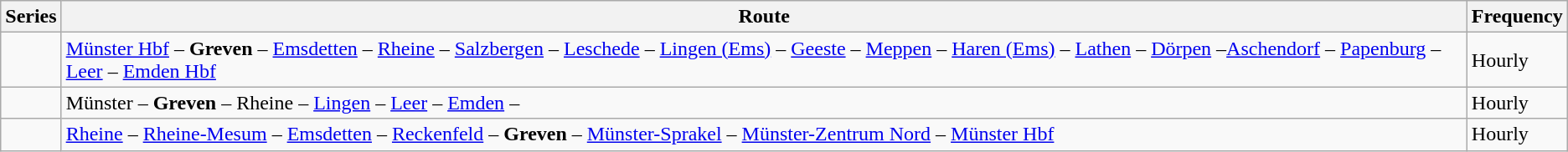<table class="wikitable vatop">
<tr>
<th>Series</th>
<th>Route</th>
<th>Frequency</th>
</tr>
<tr>
<td></td>
<td><a href='#'>Münster Hbf</a> – <strong>Greven</strong> – <a href='#'>Emsdetten</a> – <a href='#'>Rheine</a> – <a href='#'>Salzbergen</a> – <a href='#'>Leschede</a> – <a href='#'>Lingen (Ems)</a> – <a href='#'>Geeste</a> – <a href='#'>Meppen</a> – <a href='#'>Haren (Ems)</a> – <a href='#'>Lathen</a> – <a href='#'>Dörpen</a> –<a href='#'>Aschendorf</a> – <a href='#'>Papenburg</a> – <a href='#'>Leer</a> – <a href='#'>Emden Hbf</a></td>
<td>Hourly</td>
</tr>
<tr>
<td></td>
<td>Münster – <strong>Greven</strong> – Rheine – <a href='#'>Lingen</a> – <a href='#'>Leer</a> – <a href='#'>Emden</a> – </td>
<td>Hourly</td>
</tr>
<tr>
<td></td>
<td><a href='#'>Rheine</a> – <a href='#'>Rheine-Mesum</a> – <a href='#'>Emsdetten</a> – <a href='#'>Reckenfeld</a> – <strong>Greven</strong> – <a href='#'>Münster-Sprakel</a> – <a href='#'>Münster-Zentrum Nord</a> – <a href='#'>Münster Hbf</a></td>
<td>Hourly</td>
</tr>
</table>
